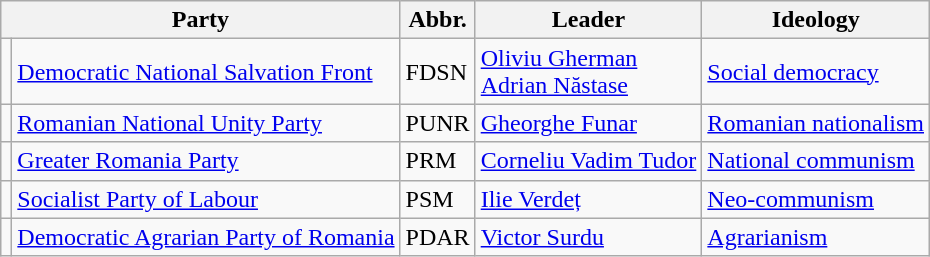<table class="wikitable sortable">
<tr>
<th colspan="2">Party</th>
<th>Abbr.</th>
<th>Leader</th>
<th>Ideology</th>
</tr>
<tr>
<td bgcolor=></td>
<td><a href='#'>Democratic National Salvation Front</a></td>
<td>FDSN</td>
<td><a href='#'>Oliviu Gherman</a><br><a href='#'>Adrian Năstase</a></td>
<td><a href='#'>Social democracy</a></td>
</tr>
<tr>
<td bgcolor=></td>
<td><a href='#'>Romanian National Unity Party</a></td>
<td>PUNR</td>
<td><a href='#'>Gheorghe Funar</a></td>
<td><a href='#'>Romanian nationalism</a></td>
</tr>
<tr>
<td bgcolor=></td>
<td><a href='#'>Greater Romania Party</a></td>
<td>PRM</td>
<td><a href='#'>Corneliu Vadim Tudor</a></td>
<td><a href='#'>National communism</a></td>
</tr>
<tr>
<td bgcolor=></td>
<td><a href='#'>Socialist Party of Labour</a></td>
<td>PSM</td>
<td><a href='#'>Ilie Verdeț</a></td>
<td><a href='#'>Neo-communism</a></td>
</tr>
<tr>
<td bgcolor=></td>
<td><a href='#'>Democratic Agrarian Party of Romania</a></td>
<td>PDAR</td>
<td><a href='#'>Victor Surdu</a></td>
<td><a href='#'>Agrarianism</a></td>
</tr>
</table>
